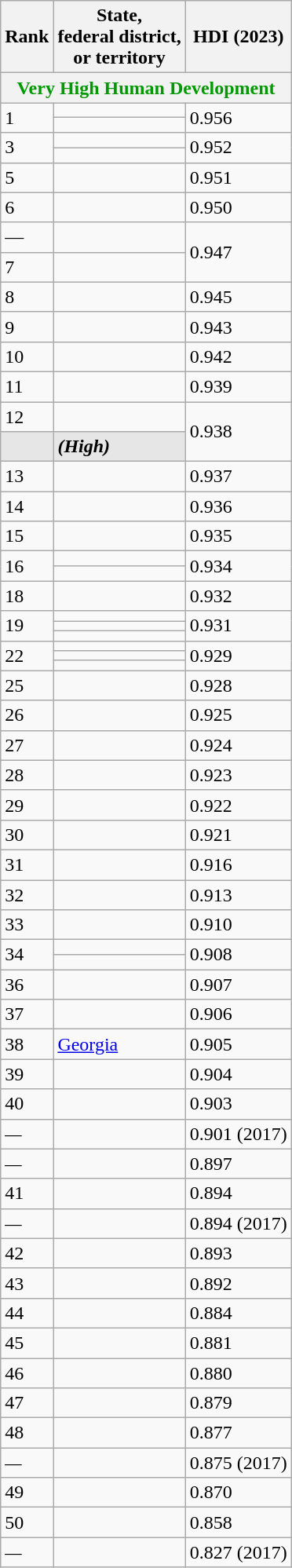<table class="wikitable sortable">
<tr>
<th>Rank</th>
<th>State,<br>federal district,<br> or territory</th>
<th>HDI (2023)<br></th>
</tr>
<tr>
<th colspan="3" style="color:#090;">Very High Human Development</th>
</tr>
<tr>
<td rowspan="2">1</td>
<td></td>
<td rowspan="2">0.956</td>
</tr>
<tr>
<td></td>
</tr>
<tr>
<td rowspan="2">3</td>
<td></td>
<td rowspan="2">0.952</td>
</tr>
<tr>
<td></td>
</tr>
<tr>
<td>5</td>
<td></td>
<td>0.951</td>
</tr>
<tr>
<td>6</td>
<td></td>
<td>0.950</td>
</tr>
<tr>
<td>—</td>
<td><em></em></td>
<td rowspan="2">0.947</td>
</tr>
<tr>
<td>7</td>
<td></td>
</tr>
<tr>
<td>8</td>
<td></td>
<td>0.945</td>
</tr>
<tr>
<td>9</td>
<td></td>
<td>0.943</td>
</tr>
<tr>
<td>10</td>
<td></td>
<td>0.942</td>
</tr>
<tr>
<td>11</td>
<td></td>
<td>0.939</td>
</tr>
<tr>
<td>12</td>
<td></td>
<td rowspan="2">0.938</td>
</tr>
<tr style="background:#e6e6e6">
<td></td>
<td><strong><em></em></strong> <strong><em>(High)</em></strong></td>
</tr>
<tr>
<td>13</td>
<td></td>
<td>0.937</td>
</tr>
<tr>
<td>14</td>
<td></td>
<td>0.936</td>
</tr>
<tr>
<td>15</td>
<td></td>
<td>0.935</td>
</tr>
<tr>
<td rowspan="2">16</td>
<td></td>
<td rowspan="2">0.934</td>
</tr>
<tr>
<td></td>
</tr>
<tr>
<td>18</td>
<td></td>
<td>0.932</td>
</tr>
<tr>
<td rowspan="3">19</td>
<td></td>
<td rowspan="3">0.931</td>
</tr>
<tr>
<td></td>
</tr>
<tr>
<td></td>
</tr>
<tr>
<td rowspan="3">22</td>
<td></td>
<td rowspan="3">0.929</td>
</tr>
<tr>
<td></td>
</tr>
<tr>
<td></td>
</tr>
<tr>
<td>25</td>
<td></td>
<td>0.928</td>
</tr>
<tr>
<td>26</td>
<td></td>
<td>0.925</td>
</tr>
<tr>
<td>27</td>
<td></td>
<td>0.924</td>
</tr>
<tr>
<td>28</td>
<td></td>
<td>0.923</td>
</tr>
<tr>
<td>29</td>
<td></td>
<td>0.922</td>
</tr>
<tr>
<td>30</td>
<td></td>
<td>0.921</td>
</tr>
<tr>
<td>31</td>
<td></td>
<td>0.916</td>
</tr>
<tr>
<td>32</td>
<td></td>
<td>0.913</td>
</tr>
<tr>
<td>33</td>
<td></td>
<td>0.910</td>
</tr>
<tr>
<td rowspan="2">34</td>
<td></td>
<td rowspan="2">0.908</td>
</tr>
<tr>
<td></td>
</tr>
<tr>
<td>36</td>
<td></td>
<td>0.907</td>
</tr>
<tr>
<td>37</td>
<td></td>
<td>0.906</td>
</tr>
<tr>
<td>38</td>
<td> <a href='#'>Georgia</a></td>
<td>0.905</td>
</tr>
<tr>
<td>39</td>
<td></td>
<td>0.904</td>
</tr>
<tr>
<td>40</td>
<td></td>
<td>0.903</td>
</tr>
<tr>
<td><em>—</em></td>
<td><em></em></td>
<td>0.901 (2017)</td>
</tr>
<tr>
<td><em>—</em></td>
<td><em></em></td>
<td>0.897</td>
</tr>
<tr>
<td>41</td>
<td></td>
<td>0.894</td>
</tr>
<tr>
<td><em>—</em></td>
<td><em></em></td>
<td>0.894 (2017)</td>
</tr>
<tr>
<td>42</td>
<td></td>
<td>0.893</td>
</tr>
<tr>
<td>43</td>
<td></td>
<td>0.892</td>
</tr>
<tr>
<td>44</td>
<td></td>
<td>0.884</td>
</tr>
<tr>
<td>45</td>
<td></td>
<td>0.881</td>
</tr>
<tr>
<td>46</td>
<td></td>
<td>0.880</td>
</tr>
<tr>
<td>47</td>
<td></td>
<td>0.879</td>
</tr>
<tr>
<td>48</td>
<td></td>
<td>0.877</td>
</tr>
<tr>
<td><em>—</em></td>
<td><em></em></td>
<td>0.875 (2017)</td>
</tr>
<tr>
<td>49</td>
<td></td>
<td>0.870</td>
</tr>
<tr>
<td>50</td>
<td></td>
<td>0.858</td>
</tr>
<tr>
<td><em>—</em></td>
<td><em></em></td>
<td>0.827 (2017)</td>
</tr>
</table>
